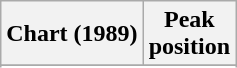<table class="wikitable sortable plainrowheaders" style="text-align:center">
<tr>
<th scope="col">Chart (1989)</th>
<th scope="col">Peak<br>position</th>
</tr>
<tr>
</tr>
<tr>
</tr>
</table>
